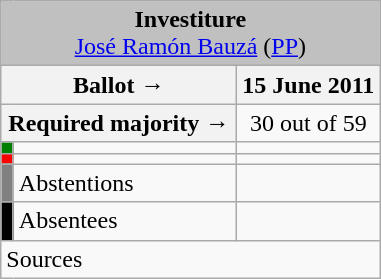<table class="wikitable" style="text-align:center;">
<tr>
<td colspan="3" align="center" bgcolor="#C0C0C0"><strong>Investiture</strong><br><a href='#'>José Ramón Bauzá</a> (<a href='#'>PP</a>)</td>
</tr>
<tr>
<th colspan="2" width="150px">Ballot →</th>
<th>15 June 2011</th>
</tr>
<tr>
<th colspan="2">Required majority →</th>
<td>30 out of 59 </td>
</tr>
<tr>
<th width="1px" style="background:green;"></th>
<td align="left"></td>
<td></td>
</tr>
<tr>
<th style="color:inherit;background:red;"></th>
<td align="left"></td>
<td></td>
</tr>
<tr>
<th style="color:inherit;background:gray;"></th>
<td align="left"><span>Abstentions</span></td>
<td></td>
</tr>
<tr>
<th style="color:inherit;background:black;"></th>
<td align="left"><span>Absentees</span></td>
<td></td>
</tr>
<tr>
<td align="left" colspan="3">Sources</td>
</tr>
</table>
